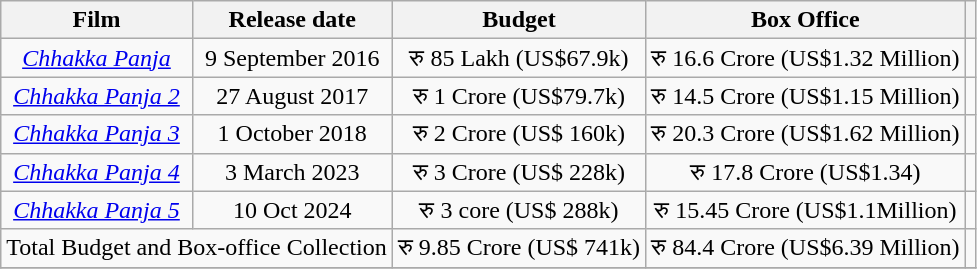<table class="wikitable sortable width=95% border="1" style="text-align: center;">
<tr>
<th>Film</th>
<th>Release date</th>
<th>Budget</th>
<th>Box Office</th>
<th scope="col" class="unsortable"></th>
</tr>
<tr>
<td style="text-align: center;"><em><a href='#'>Chhakka Panja</a></em></td>
<td>9 September 2016</td>
<td>रु 85 Lakh (US$67.9k)</td>
<td>रु 16.6 Crore (US$1.32 Million)</td>
<td></td>
</tr>
<tr>
<td style="text-align: center;"><em><a href='#'>Chhakka Panja 2</a></em></td>
<td>27 August 2017</td>
<td>रु 1 Crore (US$79.7k)</td>
<td>रु 14.5 Crore (US$1.15 Million)</td>
<td></td>
</tr>
<tr>
<td style="text-align: center;"><em><a href='#'>Chhakka Panja 3</a></em></td>
<td>1 October 2018</td>
<td>रु 2 Crore (US$ 160k)</td>
<td>रु 20.3 Crore (US$1.62 Million)</td>
<td></td>
</tr>
<tr>
<td style="text-align: center;"><em><a href='#'>Chhakka Panja 4</a></em></td>
<td>3 March 2023</td>
<td>रु 3 Crore (US$ 228k)</td>
<td>रु 17.8 Crore (US$1.34)</td>
<td></td>
</tr>
<tr>
<td style="text-align: center;"><em><a href='#'>Chhakka Panja 5</a></em></td>
<td>10 Oct 2024</td>
<td>रु 3 core (US$ 288k)</td>
<td>रु 15.45 Crore (US$1.1Million)</td>
</tr>
<tr>
<td colspan="2">Total Budget and Box-office Collection</td>
<td>रु 9.85 Crore (US$ 741k)</td>
<td>रु 84.4 Crore (US$6.39 Million)</td>
<td></td>
</tr>
<tr>
</tr>
</table>
